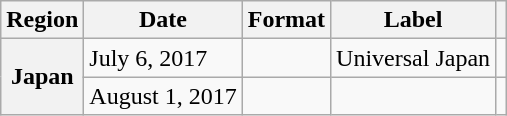<table class="wikitable plainrowheaders">
<tr>
<th scope="col">Region</th>
<th scope="col">Date</th>
<th scope="col">Format</th>
<th scope="col">Label</th>
<th scope="col"></th>
</tr>
<tr>
<th rowspan="2" scope="row">Japan</th>
<td>July 6, 2017</td>
<td></td>
<td>Universal Japan</td>
<td align="center"></td>
</tr>
<tr>
<td>August 1, 2017</td>
<td></td>
<td></td>
<td align="center"></td>
</tr>
</table>
